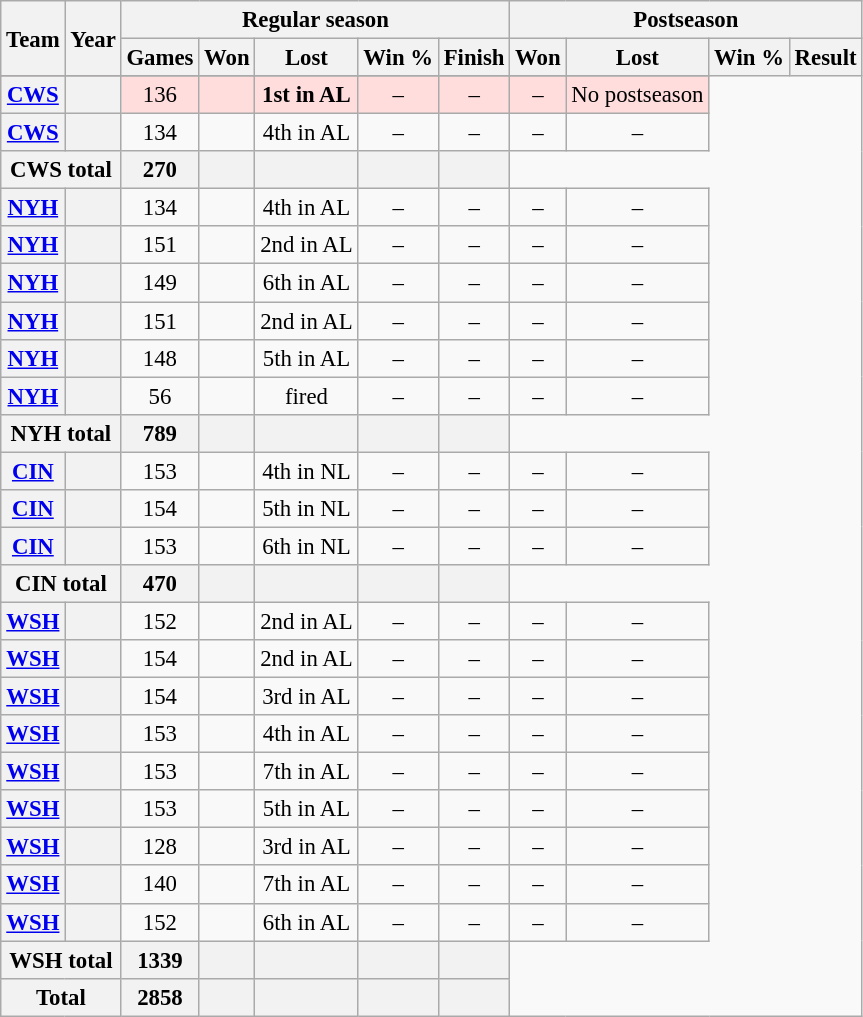<table class="wikitable" style="font-size: 95%; text-align:center;">
<tr>
<th rowspan="2">Team</th>
<th rowspan="2">Year</th>
<th colspan="5">Regular season</th>
<th colspan="4">Postseason</th>
</tr>
<tr>
<th>Games</th>
<th>Won</th>
<th>Lost</th>
<th>Win %</th>
<th>Finish</th>
<th>Won</th>
<th>Lost</th>
<th>Win %</th>
<th>Result</th>
</tr>
<tr>
</tr>
<tr style="background:#fdd">
<th><a href='#'>CWS</a></th>
<th></th>
<td>136</td>
<td></td>
<td><strong>1st in AL</strong></td>
<td>–</td>
<td>–</td>
<td>–</td>
<td>No postseason</td>
</tr>
<tr>
<th><a href='#'>CWS</a></th>
<th></th>
<td>134</td>
<td></td>
<td>4th in AL</td>
<td>–</td>
<td>–</td>
<td>–</td>
<td>–</td>
</tr>
<tr>
<th colspan="2">CWS total</th>
<th>270</th>
<th></th>
<th></th>
<th></th>
<th></th>
</tr>
<tr>
<th><a href='#'>NYH</a></th>
<th></th>
<td>134</td>
<td></td>
<td>4th in AL</td>
<td>–</td>
<td>–</td>
<td>–</td>
<td>–</td>
</tr>
<tr>
<th><a href='#'>NYH</a></th>
<th></th>
<td>151</td>
<td></td>
<td>2nd in AL</td>
<td>–</td>
<td>–</td>
<td>–</td>
<td>–</td>
</tr>
<tr>
<th><a href='#'>NYH</a></th>
<th></th>
<td>149</td>
<td></td>
<td>6th in AL</td>
<td>–</td>
<td>–</td>
<td>–</td>
<td>–</td>
</tr>
<tr>
<th><a href='#'>NYH</a></th>
<th></th>
<td>151</td>
<td></td>
<td>2nd in AL</td>
<td>–</td>
<td>–</td>
<td>–</td>
<td>–</td>
</tr>
<tr>
<th><a href='#'>NYH</a></th>
<th></th>
<td>148</td>
<td></td>
<td>5th in AL</td>
<td>–</td>
<td>–</td>
<td>–</td>
<td>–</td>
</tr>
<tr>
<th><a href='#'>NYH</a></th>
<th></th>
<td>56</td>
<td></td>
<td>fired</td>
<td>–</td>
<td>–</td>
<td>–</td>
<td>–</td>
</tr>
<tr>
<th colspan="2">NYH total</th>
<th>789</th>
<th></th>
<th></th>
<th></th>
<th></th>
</tr>
<tr>
<th><a href='#'>CIN</a></th>
<th></th>
<td>153</td>
<td></td>
<td>4th in NL</td>
<td>–</td>
<td>–</td>
<td>–</td>
<td>–</td>
</tr>
<tr>
<th><a href='#'>CIN</a></th>
<th></th>
<td>154</td>
<td></td>
<td>5th in NL</td>
<td>–</td>
<td>–</td>
<td>–</td>
<td>–</td>
</tr>
<tr>
<th><a href='#'>CIN</a></th>
<th></th>
<td>153</td>
<td></td>
<td>6th in NL</td>
<td>–</td>
<td>–</td>
<td>–</td>
<td>–</td>
</tr>
<tr>
<th colspan="2">CIN total</th>
<th>470</th>
<th></th>
<th></th>
<th></th>
<th></th>
</tr>
<tr>
<th><a href='#'>WSH</a></th>
<th></th>
<td>152</td>
<td></td>
<td>2nd in AL</td>
<td>–</td>
<td>–</td>
<td>–</td>
<td>–</td>
</tr>
<tr>
<th><a href='#'>WSH</a></th>
<th></th>
<td>154</td>
<td></td>
<td>2nd in AL</td>
<td>–</td>
<td>–</td>
<td>–</td>
<td>–</td>
</tr>
<tr>
<th><a href='#'>WSH</a></th>
<th></th>
<td>154</td>
<td></td>
<td>3rd in AL</td>
<td>–</td>
<td>–</td>
<td>–</td>
<td>–</td>
</tr>
<tr>
<th><a href='#'>WSH</a></th>
<th></th>
<td>153</td>
<td></td>
<td>4th in AL</td>
<td>–</td>
<td>–</td>
<td>–</td>
<td>–</td>
</tr>
<tr>
<th><a href='#'>WSH</a></th>
<th></th>
<td>153</td>
<td></td>
<td>7th in AL</td>
<td>–</td>
<td>–</td>
<td>–</td>
<td>–</td>
</tr>
<tr>
<th><a href='#'>WSH</a></th>
<th></th>
<td>153</td>
<td></td>
<td>5th in AL</td>
<td>–</td>
<td>–</td>
<td>–</td>
<td>–</td>
</tr>
<tr>
<th><a href='#'>WSH</a></th>
<th></th>
<td>128</td>
<td></td>
<td>3rd in AL</td>
<td>–</td>
<td>–</td>
<td>–</td>
<td>–</td>
</tr>
<tr>
<th><a href='#'>WSH</a></th>
<th></th>
<td>140</td>
<td></td>
<td>7th in AL</td>
<td>–</td>
<td>–</td>
<td>–</td>
<td>–</td>
</tr>
<tr>
<th><a href='#'>WSH</a></th>
<th></th>
<td>152</td>
<td></td>
<td>6th in AL</td>
<td>–</td>
<td>–</td>
<td>–</td>
<td>–</td>
</tr>
<tr>
<th colspan="2">WSH total</th>
<th>1339</th>
<th></th>
<th></th>
<th></th>
<th></th>
</tr>
<tr>
<th colspan="2">Total</th>
<th>2858</th>
<th></th>
<th></th>
<th></th>
<th></th>
</tr>
</table>
